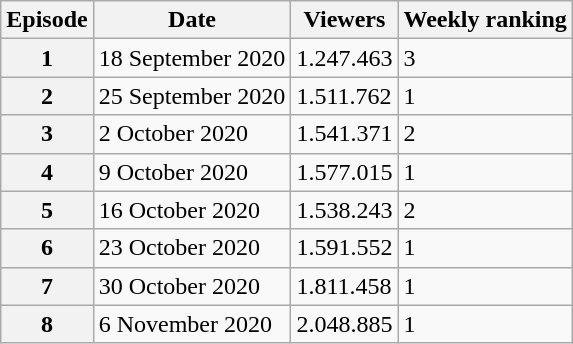<table class="wikitable sortable">
<tr>
<th>Episode</th>
<th>Date</th>
<th>Viewers</th>
<th>Weekly ranking</th>
</tr>
<tr>
<th>1</th>
<td>18 September 2020</td>
<td>1.247.463</td>
<td>3</td>
</tr>
<tr>
<th>2</th>
<td>25 September 2020</td>
<td>1.511.762</td>
<td>1</td>
</tr>
<tr>
<th>3</th>
<td>2 October 2020</td>
<td>1.541.371</td>
<td>2</td>
</tr>
<tr>
<th>4</th>
<td>9 October 2020</td>
<td>1.577.015</td>
<td>1</td>
</tr>
<tr>
<th>5</th>
<td>16 October 2020</td>
<td>1.538.243</td>
<td>2</td>
</tr>
<tr>
<th>6</th>
<td>23 October 2020</td>
<td>1.591.552</td>
<td>1</td>
</tr>
<tr>
<th>7</th>
<td>30 October 2020</td>
<td>1.811.458</td>
<td>1</td>
</tr>
<tr>
<th>8</th>
<td>6 November 2020</td>
<td>2.048.885</td>
<td>1</td>
</tr>
</table>
